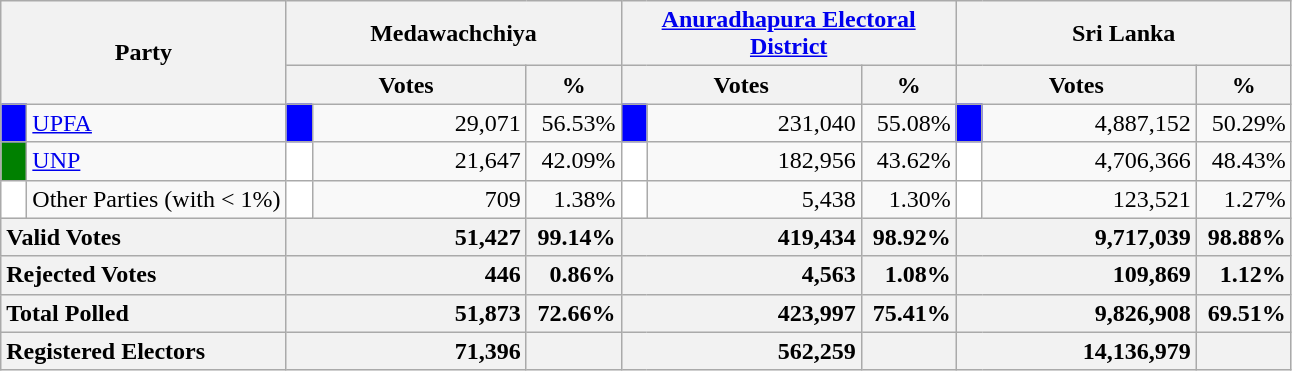<table class="wikitable">
<tr>
<th colspan="2" width="144px"rowspan="2">Party</th>
<th colspan="3" width="216px">Medawachchiya</th>
<th colspan="3" width="216px"><a href='#'>Anuradhapura Electoral District</a></th>
<th colspan="3" width="216px">Sri Lanka</th>
</tr>
<tr>
<th colspan="2" width="144px">Votes</th>
<th>%</th>
<th colspan="2" width="144px">Votes</th>
<th>%</th>
<th colspan="2" width="144px">Votes</th>
<th>%</th>
</tr>
<tr>
<td style="background-color:blue;" width="10px"></td>
<td style="text-align:left;"><a href='#'>UPFA</a></td>
<td style="background-color:blue;" width="10px"></td>
<td style="text-align:right;">29,071</td>
<td style="text-align:right;">56.53%</td>
<td style="background-color:blue;" width="10px"></td>
<td style="text-align:right;">231,040</td>
<td style="text-align:right;">55.08%</td>
<td style="background-color:blue;" width="10px"></td>
<td style="text-align:right;">4,887,152</td>
<td style="text-align:right;">50.29%</td>
</tr>
<tr>
<td style="background-color:green;" width="10px"></td>
<td style="text-align:left;"><a href='#'>UNP</a></td>
<td style="background-color:white;" width="10px"></td>
<td style="text-align:right;">21,647</td>
<td style="text-align:right;">42.09%</td>
<td style="background-color:white;" width="10px"></td>
<td style="text-align:right;">182,956</td>
<td style="text-align:right;">43.62%</td>
<td style="background-color:white;" width="10px"></td>
<td style="text-align:right;">4,706,366</td>
<td style="text-align:right;">48.43%</td>
</tr>
<tr>
<td style="background-color:white;" width="10px"></td>
<td style="text-align:left;">Other Parties (with < 1%)</td>
<td style="background-color:white;" width="10px"></td>
<td style="text-align:right;">709</td>
<td style="text-align:right;">1.38%</td>
<td style="background-color:white;" width="10px"></td>
<td style="text-align:right;">5,438</td>
<td style="text-align:right;">1.30%</td>
<td style="background-color:white;" width="10px"></td>
<td style="text-align:right;">123,521</td>
<td style="text-align:right;">1.27%</td>
</tr>
<tr>
<th colspan="2" width="144px"style="text-align:left;">Valid Votes</th>
<th style="text-align:right;"colspan="2" width="144px">51,427</th>
<th style="text-align:right;">99.14%</th>
<th style="text-align:right;"colspan="2" width="144px">419,434</th>
<th style="text-align:right;">98.92%</th>
<th style="text-align:right;"colspan="2" width="144px">9,717,039</th>
<th style="text-align:right;">98.88%</th>
</tr>
<tr>
<th colspan="2" width="144px"style="text-align:left;">Rejected Votes</th>
<th style="text-align:right;"colspan="2" width="144px">446</th>
<th style="text-align:right;">0.86%</th>
<th style="text-align:right;"colspan="2" width="144px">4,563</th>
<th style="text-align:right;">1.08%</th>
<th style="text-align:right;"colspan="2" width="144px">109,869</th>
<th style="text-align:right;">1.12%</th>
</tr>
<tr>
<th colspan="2" width="144px"style="text-align:left;">Total Polled</th>
<th style="text-align:right;"colspan="2" width="144px">51,873</th>
<th style="text-align:right;">72.66%</th>
<th style="text-align:right;"colspan="2" width="144px">423,997</th>
<th style="text-align:right;">75.41%</th>
<th style="text-align:right;"colspan="2" width="144px">9,826,908</th>
<th style="text-align:right;">69.51%</th>
</tr>
<tr>
<th colspan="2" width="144px"style="text-align:left;">Registered Electors</th>
<th style="text-align:right;"colspan="2" width="144px">71,396</th>
<th></th>
<th style="text-align:right;"colspan="2" width="144px">562,259</th>
<th></th>
<th style="text-align:right;"colspan="2" width="144px">14,136,979</th>
<th></th>
</tr>
</table>
